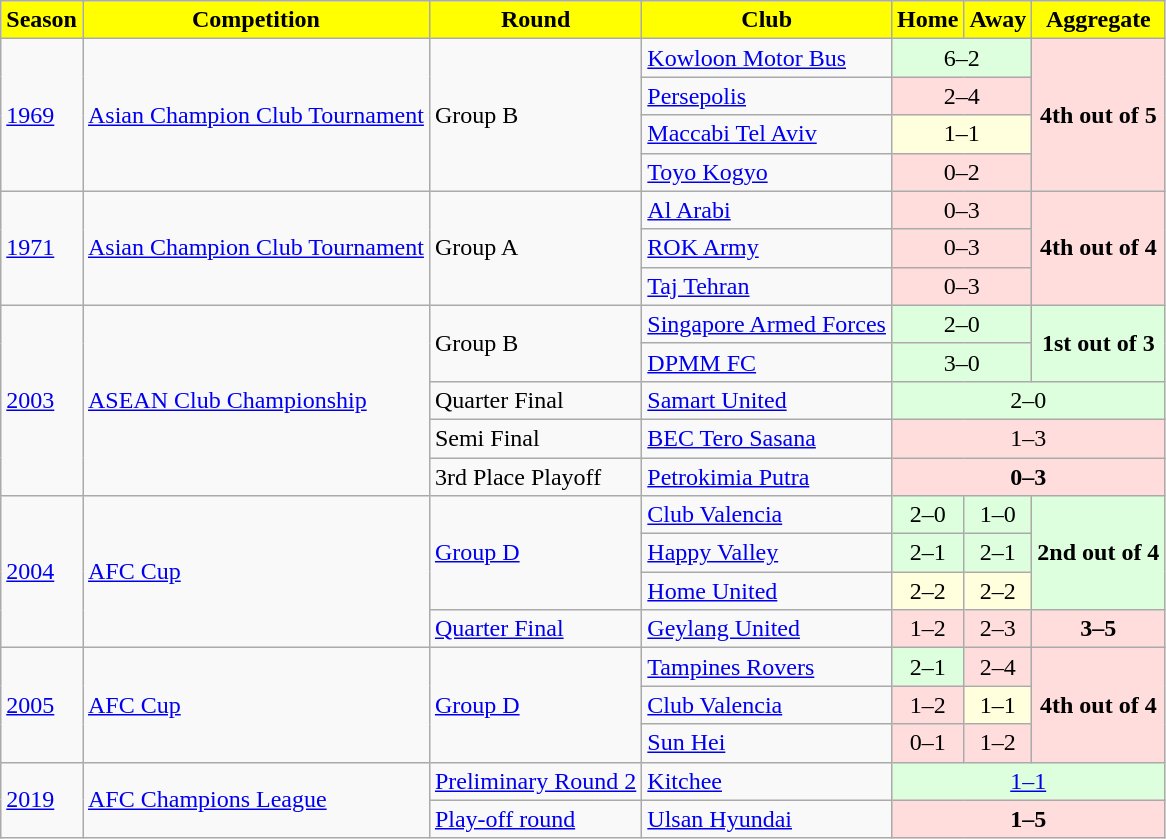<table class="wikitable">
<tr>
<th style="background:Yellow; color:Black;">Season</th>
<th style="background:Yellow; color:Black;">Competition</th>
<th style="background:Yellow; color:Black;">Round</th>
<th style="background:Yellow; color:Black;">Club</th>
<th style="background:Yellow; color:Black;">Home</th>
<th style="background:Yellow; color:Black;">Away</th>
<th style="background:Yellow; color:Black;">Aggregate</th>
</tr>
<tr>
<td rowspan="4"><a href='#'>1969</a></td>
<td rowspan="4"><a href='#'>Asian Champion Club Tournament</a></td>
<td rowspan="4">Group B</td>
<td> <a href='#'>Kowloon Motor Bus</a></td>
<td colspan="2" style="text-align:center; background:#dfd;">6–2</td>
<td rowspan="4" style="text-align:center; background:#fdd;"><strong>4th out of 5</strong></td>
</tr>
<tr>
<td> <a href='#'>Persepolis</a></td>
<td colspan="2" style="text-align:center; background:#fdd;">2–4</td>
</tr>
<tr>
<td> <a href='#'>Maccabi Tel Aviv</a></td>
<td colspan="2" style="text-align:center; background:#ffd;">1–1</td>
</tr>
<tr>
<td> <a href='#'>Toyo Kogyo</a></td>
<td colspan="2" style="text-align:center; background:#fdd;">0–2</td>
</tr>
<tr>
<td rowspan="3"><a href='#'>1971</a></td>
<td rowspan="3"><a href='#'>Asian Champion Club Tournament</a></td>
<td rowspan="3">Group A</td>
<td> <a href='#'>Al Arabi</a></td>
<td colspan="2" style="text-align:center; background:#fdd;">0–3</td>
<td rowspan="3" style="text-align:center; background:#fdd;"><strong>4th out of 4</strong></td>
</tr>
<tr>
<td> <a href='#'>ROK Army</a></td>
<td colspan="2" style="text-align:center; background:#fdd;">0–3</td>
</tr>
<tr>
<td> <a href='#'>Taj Tehran</a></td>
<td colspan="2" style="text-align:center; background:#fdd;">0–3</td>
</tr>
<tr>
<td rowspan="5"><a href='#'>2003</a></td>
<td rowspan="5"><a href='#'>ASEAN Club Championship</a></td>
<td rowspan="2">Group B</td>
<td> <a href='#'>Singapore Armed Forces</a></td>
<td colspan="2" style="text-align:center; background:#dfd;">2–0</td>
<td rowspan="2" style="text-align:center; background:#dfd;"><strong>1st out of 3</strong></td>
</tr>
<tr>
<td> <a href='#'>DPMM FC</a></td>
<td colspan="2" style="text-align:center; background:#dfd;">3–0</td>
</tr>
<tr>
<td>Quarter Final</td>
<td> <a href='#'>Samart United</a></td>
<td colspan="3" style="text-align:center; background:#dfd;">2–0</td>
</tr>
<tr>
<td>Semi Final</td>
<td> <a href='#'>BEC Tero Sasana</a></td>
<td colspan="3" style="text-align:center; background:#fdd;">1–3</td>
</tr>
<tr>
<td>3rd Place Playoff</td>
<td> <a href='#'>Petrokimia Putra</a></td>
<td colspan="3" style="text-align:center; background:#fdd;"><strong>0–3</strong></td>
</tr>
<tr>
<td rowspan="4"><a href='#'>2004</a></td>
<td rowspan="4"><a href='#'>AFC Cup</a></td>
<td rowspan="3"><a href='#'>Group D</a></td>
<td> <a href='#'>Club Valencia</a></td>
<td style="text-align:center; background:#dfd;">2–0</td>
<td style="text-align:center; background:#dfd;">1–0</td>
<td rowspan="3" style="text-align:center; background:#dfd;"><strong>2nd out of 4</strong></td>
</tr>
<tr>
<td> <a href='#'>Happy Valley</a></td>
<td style="text-align:center; background:#dfd;">2–1</td>
<td style="text-align:center; background:#dfd;">2–1</td>
</tr>
<tr>
<td> <a href='#'>Home United</a></td>
<td style="text-align:center; background:#ffd;">2–2</td>
<td style="text-align:center; background:#ffd;">2–2</td>
</tr>
<tr>
<td><a href='#'>Quarter Final</a></td>
<td> <a href='#'>Geylang United</a></td>
<td style="text-align:center; background:#fdd;">1–2</td>
<td style="text-align:center; background:#fdd;">2–3</td>
<td style="text-align:center; background:#fdd;"><strong>3–5</strong></td>
</tr>
<tr>
<td rowspan="3"><a href='#'>2005</a></td>
<td rowspan="3"><a href='#'>AFC Cup</a></td>
<td rowspan="3"><a href='#'>Group D</a></td>
<td> <a href='#'>Tampines Rovers</a></td>
<td style="text-align:center; background:#dfd;">2–1</td>
<td style="text-align:center; background:#fdd;">2–4</td>
<td rowspan="3" style="text-align:center; background:#fdd;"><strong>4th out of 4</strong></td>
</tr>
<tr>
<td> <a href='#'>Club Valencia</a></td>
<td style="text-align:center; background:#fdd;">1–2</td>
<td style="text-align:center; background:#ffd;">1–1</td>
</tr>
<tr>
<td> <a href='#'>Sun Hei</a></td>
<td style="text-align:center; background:#fdd;">0–1</td>
<td style="text-align:center; background:#fdd;">1–2</td>
</tr>
<tr>
<td rowspan="2"><a href='#'>2019</a></td>
<td rowspan="2"><a href='#'>AFC Champions League</a></td>
<td><a href='#'>Preliminary Round 2</a></td>
<td> <a href='#'>Kitchee</a></td>
<td colspan="3" style="text-align:center; background:#dfd;"><a href='#'>1–1</a> <br></td>
</tr>
<tr>
<td><a href='#'>Play-off round</a></td>
<td> <a href='#'>Ulsan Hyundai</a></td>
<td colspan="3" style="text-align:center; background:#fdd;"><strong>1–5</strong></td>
</tr>
</table>
